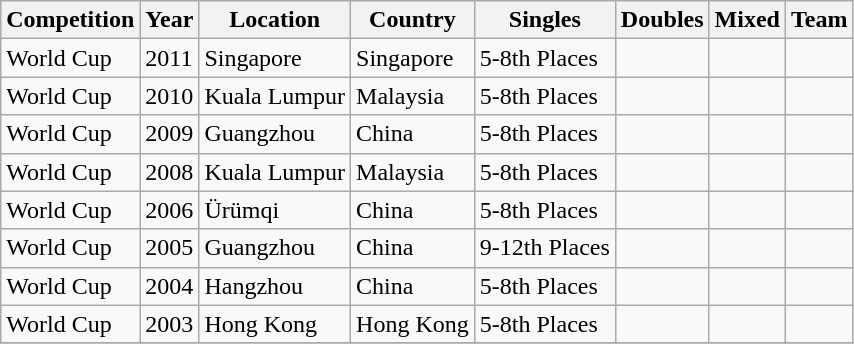<table class="wikitable sortable">
<tr class="hintergrundfarbe6">
<th>Competition</th>
<th>Year</th>
<th>Location</th>
<th>Country</th>
<th>Singles</th>
<th>Doubles</th>
<th>Mixed</th>
<th>Team</th>
</tr>
<tr>
<td>World Cup</td>
<td>2011</td>
<td>Singapore</td>
<td>Singapore</td>
<td>5-8th Places</td>
<td></td>
<td></td>
<td></td>
</tr>
<tr>
<td>World Cup</td>
<td>2010</td>
<td>Kuala Lumpur</td>
<td>Malaysia</td>
<td>5-8th Places</td>
<td></td>
<td></td>
<td></td>
</tr>
<tr>
<td>World Cup</td>
<td>2009</td>
<td>Guangzhou</td>
<td>China</td>
<td>5-8th Places</td>
<td></td>
<td></td>
<td></td>
</tr>
<tr>
<td>World Cup</td>
<td>2008</td>
<td>Kuala Lumpur</td>
<td>Malaysia</td>
<td>5-8th Places</td>
<td></td>
<td></td>
<td></td>
</tr>
<tr>
<td>World Cup</td>
<td>2006</td>
<td>Ürümqi</td>
<td>China</td>
<td>5-8th Places</td>
<td></td>
<td></td>
<td></td>
</tr>
<tr>
<td>World Cup</td>
<td>2005</td>
<td>Guangzhou</td>
<td>China</td>
<td>9-12th Places</td>
<td></td>
<td></td>
<td></td>
</tr>
<tr>
<td>World Cup</td>
<td>2004</td>
<td>Hangzhou</td>
<td>China</td>
<td>5-8th Places</td>
<td></td>
<td></td>
<td></td>
</tr>
<tr>
<td>World Cup</td>
<td>2003</td>
<td>Hong Kong</td>
<td>Hong Kong</td>
<td>5-8th Places</td>
<td></td>
<td></td>
<td></td>
</tr>
<tr>
</tr>
</table>
